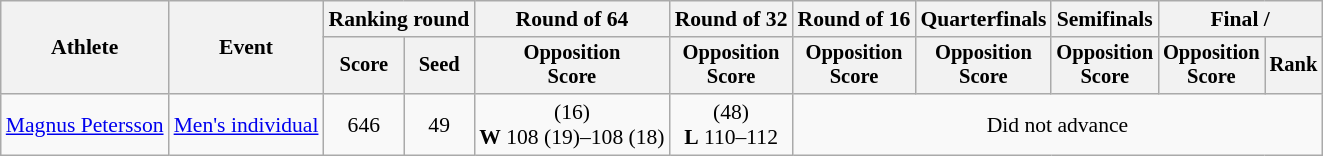<table class="wikitable" style="font-size:90%">
<tr>
<th rowspan="2">Athlete</th>
<th rowspan="2">Event</th>
<th colspan="2">Ranking round</th>
<th>Round of 64</th>
<th>Round of 32</th>
<th>Round of 16</th>
<th>Quarterfinals</th>
<th>Semifinals</th>
<th colspan="2">Final / </th>
</tr>
<tr style="font-size:95%">
<th>Score</th>
<th>Seed</th>
<th>Opposition<br>Score</th>
<th>Opposition<br>Score</th>
<th>Opposition<br>Score</th>
<th>Opposition<br>Score</th>
<th>Opposition<br>Score</th>
<th>Opposition<br>Score</th>
<th>Rank</th>
</tr>
<tr align=center>
<td align=left><a href='#'>Magnus Petersson</a></td>
<td align=left><a href='#'>Men's individual</a></td>
<td>646</td>
<td>49</td>
<td> (16)<br><strong>W</strong> 108 (19)–108 (18)</td>
<td> (48) <br><strong>L</strong> 110–112</td>
<td colspan=5>Did not advance</td>
</tr>
</table>
